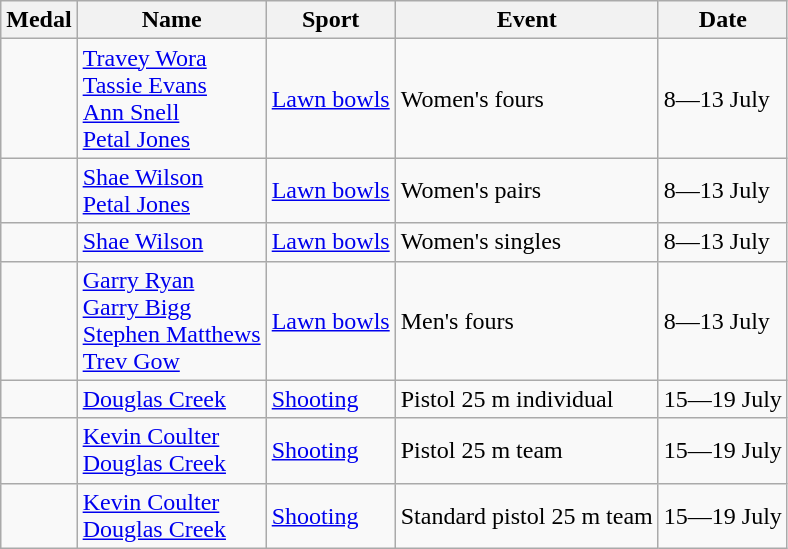<table class="wikitable sortable">
<tr>
<th>Medal</th>
<th>Name</th>
<th>Sport</th>
<th>Event</th>
<th>Date</th>
</tr>
<tr>
<td></td>
<td><a href='#'>Travey Wora</a><br><a href='#'>Tassie Evans</a><br><a href='#'>Ann Snell</a><br><a href='#'>Petal Jones</a></td>
<td><a href='#'>Lawn bowls</a></td>
<td>Women's fours</td>
<td>8—13 July</td>
</tr>
<tr>
<td></td>
<td><a href='#'>Shae Wilson</a><br><a href='#'>Petal Jones</a></td>
<td><a href='#'>Lawn bowls</a></td>
<td>Women's pairs</td>
<td>8—13 July</td>
</tr>
<tr>
<td></td>
<td><a href='#'>Shae Wilson</a></td>
<td><a href='#'>Lawn bowls</a></td>
<td>Women's singles</td>
<td>8—13 July</td>
</tr>
<tr>
<td></td>
<td><a href='#'>Garry Ryan</a><br><a href='#'>Garry Bigg</a><br><a href='#'>Stephen Matthews</a><br><a href='#'>Trev Gow</a></td>
<td><a href='#'>Lawn bowls</a></td>
<td>Men's fours</td>
<td>8—13 July</td>
</tr>
<tr>
<td></td>
<td><a href='#'>Douglas Creek</a></td>
<td><a href='#'>Shooting</a></td>
<td>Pistol 25 m individual</td>
<td>15—19 July</td>
</tr>
<tr>
<td></td>
<td><a href='#'>Kevin Coulter</a><br><a href='#'>Douglas Creek</a></td>
<td><a href='#'>Shooting</a></td>
<td>Pistol 25 m team</td>
<td>15—19 July</td>
</tr>
<tr>
<td></td>
<td><a href='#'>Kevin Coulter</a><br><a href='#'>Douglas Creek</a></td>
<td><a href='#'>Shooting</a></td>
<td>Standard pistol 25 m team</td>
<td>15—19 July</td>
</tr>
</table>
